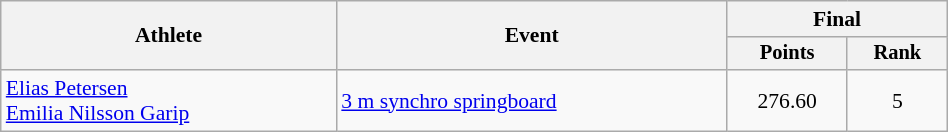<table class=wikitable style="font-size:90%; width:50%;">
<tr>
<th rowspan="2">Athlete</th>
<th rowspan="2">Event</th>
<th colspan="2">Final</th>
</tr>
<tr style="font-size:95%">
<th>Points</th>
<th>Rank</th>
</tr>
<tr align=center>
<td align=left><a href='#'>Elias Petersen</a><br> <a href='#'>Emilia Nilsson Garip</a></td>
<td align=left><a href='#'>3 m synchro springboard</a></td>
<td>276.60</td>
<td>5</td>
</tr>
</table>
